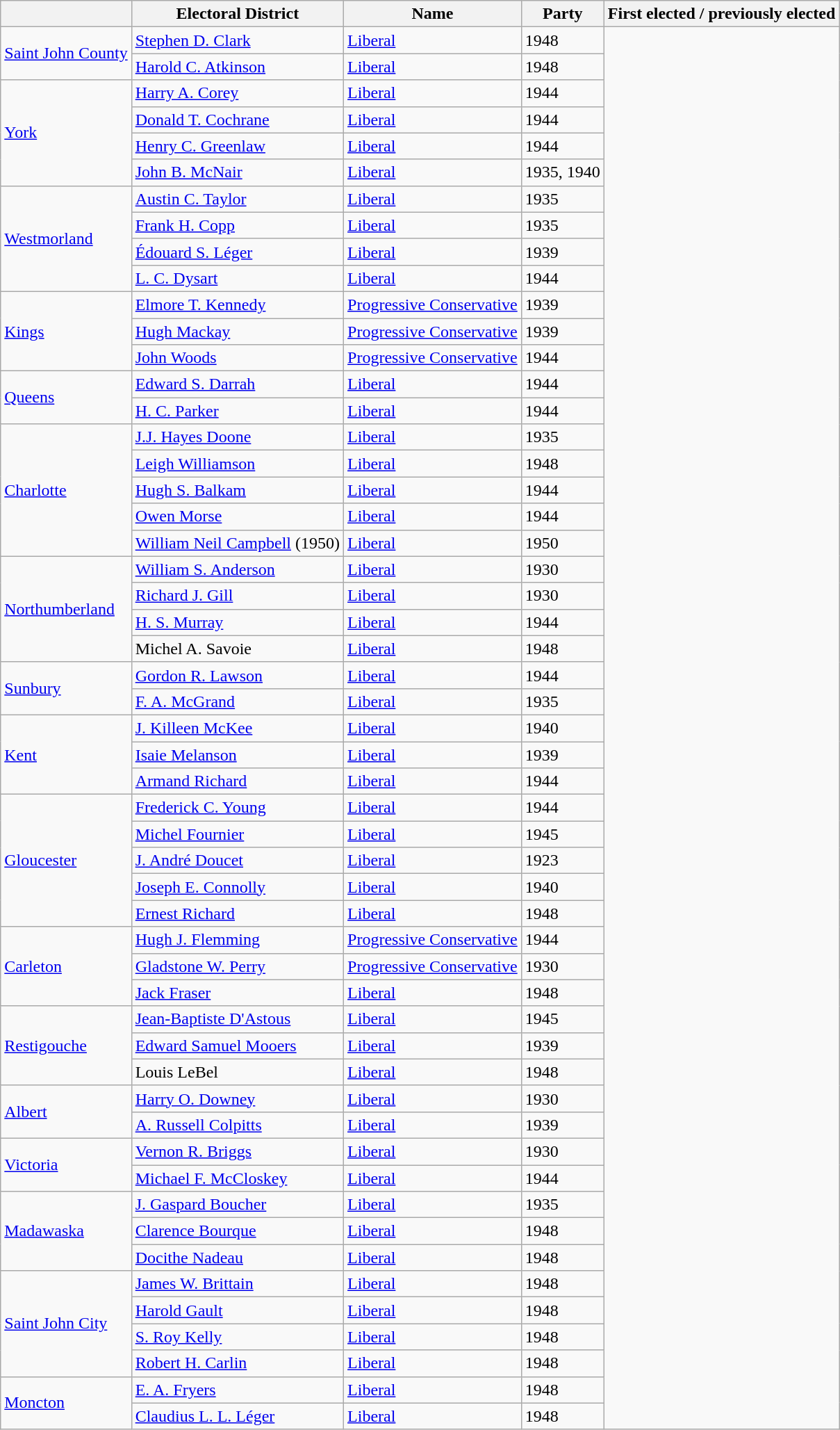<table class="wikitable sortable">
<tr>
<th></th>
<th>Electoral District</th>
<th>Name</th>
<th>Party</th>
<th>First elected / previously elected</th>
</tr>
<tr>
<td rowspan="2"><a href='#'>Saint John County</a></td>
<td><a href='#'>Stephen D. Clark</a></td>
<td><a href='#'>Liberal</a></td>
<td>1948</td>
</tr>
<tr>
<td><a href='#'>Harold C. Atkinson</a></td>
<td><a href='#'>Liberal</a></td>
<td>1948</td>
</tr>
<tr>
<td rowspan="4"><a href='#'>York</a></td>
<td><a href='#'>Harry A. Corey</a></td>
<td><a href='#'>Liberal</a></td>
<td>1944</td>
</tr>
<tr>
<td><a href='#'>Donald T. Cochrane</a></td>
<td><a href='#'>Liberal</a></td>
<td>1944</td>
</tr>
<tr>
<td><a href='#'>Henry C. Greenlaw</a></td>
<td><a href='#'>Liberal</a></td>
<td>1944</td>
</tr>
<tr>
<td><a href='#'>John B. McNair</a></td>
<td><a href='#'>Liberal</a></td>
<td>1935, 1940</td>
</tr>
<tr>
<td rowspan="4"><a href='#'>Westmorland</a></td>
<td><a href='#'>Austin C. Taylor</a></td>
<td><a href='#'>Liberal</a></td>
<td>1935</td>
</tr>
<tr>
<td><a href='#'>Frank H. Copp</a></td>
<td><a href='#'>Liberal</a></td>
<td>1935</td>
</tr>
<tr>
<td><a href='#'>Édouard S. Léger</a></td>
<td><a href='#'>Liberal</a></td>
<td>1939</td>
</tr>
<tr>
<td><a href='#'>L. C. Dysart</a></td>
<td><a href='#'>Liberal</a></td>
<td>1944</td>
</tr>
<tr>
<td rowspan="3"><a href='#'>Kings</a></td>
<td><a href='#'>Elmore T. Kennedy</a></td>
<td><a href='#'>Progressive Conservative</a></td>
<td>1939</td>
</tr>
<tr>
<td><a href='#'>Hugh Mackay</a></td>
<td><a href='#'>Progressive Conservative</a></td>
<td>1939</td>
</tr>
<tr>
<td><a href='#'>John Woods</a></td>
<td><a href='#'>Progressive Conservative</a></td>
<td>1944</td>
</tr>
<tr>
<td rowspan="2"><a href='#'>Queens</a></td>
<td><a href='#'>Edward S. Darrah</a></td>
<td><a href='#'>Liberal</a></td>
<td>1944</td>
</tr>
<tr>
<td><a href='#'>H. C. Parker</a></td>
<td><a href='#'>Liberal</a></td>
<td>1944</td>
</tr>
<tr>
<td rowspan="5"><a href='#'>Charlotte</a></td>
<td><a href='#'>J.J. Hayes Doone</a></td>
<td><a href='#'>Liberal</a></td>
<td>1935</td>
</tr>
<tr>
<td><a href='#'>Leigh Williamson</a></td>
<td><a href='#'>Liberal</a></td>
<td>1948</td>
</tr>
<tr>
<td><a href='#'>Hugh S. Balkam</a></td>
<td><a href='#'>Liberal</a></td>
<td>1944</td>
</tr>
<tr>
<td><a href='#'>Owen Morse</a></td>
<td><a href='#'>Liberal</a></td>
<td>1944</td>
</tr>
<tr>
<td><a href='#'>William Neil Campbell</a> (1950)</td>
<td><a href='#'>Liberal</a></td>
<td>1950</td>
</tr>
<tr>
<td rowspan="4"><a href='#'>Northumberland</a></td>
<td><a href='#'>William S. Anderson</a></td>
<td><a href='#'>Liberal</a></td>
<td>1930</td>
</tr>
<tr>
<td><a href='#'>Richard J. Gill</a></td>
<td><a href='#'>Liberal</a></td>
<td>1930</td>
</tr>
<tr>
<td><a href='#'>H. S. Murray</a></td>
<td><a href='#'>Liberal</a></td>
<td>1944</td>
</tr>
<tr>
<td>Michel A. Savoie</td>
<td><a href='#'>Liberal</a></td>
<td>1948</td>
</tr>
<tr>
<td rowspan="2"><a href='#'>Sunbury</a></td>
<td><a href='#'>Gordon R. Lawson</a></td>
<td><a href='#'>Liberal</a></td>
<td>1944</td>
</tr>
<tr>
<td><a href='#'>F. A. McGrand</a></td>
<td><a href='#'>Liberal</a></td>
<td>1935</td>
</tr>
<tr>
<td rowspan="3"><a href='#'>Kent</a></td>
<td><a href='#'>J. Killeen McKee</a></td>
<td><a href='#'>Liberal</a></td>
<td>1940</td>
</tr>
<tr>
<td><a href='#'>Isaie Melanson</a></td>
<td><a href='#'>Liberal</a></td>
<td>1939</td>
</tr>
<tr>
<td><a href='#'>Armand Richard</a></td>
<td><a href='#'>Liberal</a></td>
<td>1944</td>
</tr>
<tr>
<td rowspan="5"><a href='#'>Gloucester</a></td>
<td><a href='#'>Frederick C. Young</a></td>
<td><a href='#'>Liberal</a></td>
<td>1944</td>
</tr>
<tr>
<td><a href='#'>Michel Fournier</a></td>
<td><a href='#'>Liberal</a></td>
<td>1945</td>
</tr>
<tr>
<td><a href='#'>J. André Doucet</a></td>
<td><a href='#'>Liberal</a></td>
<td>1923</td>
</tr>
<tr>
<td><a href='#'>Joseph E. Connolly</a></td>
<td><a href='#'>Liberal</a></td>
<td>1940</td>
</tr>
<tr>
<td><a href='#'>Ernest Richard</a></td>
<td><a href='#'>Liberal</a></td>
<td>1948</td>
</tr>
<tr>
<td rowspan="3"><a href='#'>Carleton</a></td>
<td><a href='#'>Hugh J. Flemming</a></td>
<td><a href='#'>Progressive Conservative</a></td>
<td>1944</td>
</tr>
<tr>
<td><a href='#'>Gladstone W. Perry</a></td>
<td><a href='#'>Progressive Conservative</a></td>
<td>1930</td>
</tr>
<tr>
<td><a href='#'>Jack Fraser</a></td>
<td><a href='#'>Liberal</a></td>
<td>1948</td>
</tr>
<tr>
<td rowspan="3"><a href='#'>Restigouche</a></td>
<td><a href='#'>Jean-Baptiste D'Astous</a></td>
<td><a href='#'>Liberal</a></td>
<td>1945</td>
</tr>
<tr>
<td><a href='#'>Edward Samuel Mooers</a></td>
<td><a href='#'>Liberal</a></td>
<td>1939</td>
</tr>
<tr>
<td>Louis LeBel</td>
<td><a href='#'>Liberal</a></td>
<td>1948</td>
</tr>
<tr>
<td rowspan="2"><a href='#'>Albert</a></td>
<td><a href='#'>Harry O. Downey</a></td>
<td><a href='#'>Liberal</a></td>
<td>1930</td>
</tr>
<tr>
<td><a href='#'>A. Russell Colpitts</a></td>
<td><a href='#'>Liberal</a></td>
<td>1939</td>
</tr>
<tr>
<td rowspan="2"><a href='#'>Victoria</a></td>
<td><a href='#'>Vernon R. Briggs</a></td>
<td><a href='#'>Liberal</a></td>
<td>1930</td>
</tr>
<tr>
<td><a href='#'>Michael F. McCloskey</a></td>
<td><a href='#'>Liberal</a></td>
<td>1944</td>
</tr>
<tr>
<td rowspan="3"><a href='#'>Madawaska</a></td>
<td><a href='#'>J. Gaspard Boucher</a></td>
<td><a href='#'>Liberal</a></td>
<td>1935</td>
</tr>
<tr>
<td><a href='#'>Clarence Bourque</a></td>
<td><a href='#'>Liberal</a></td>
<td>1948</td>
</tr>
<tr>
<td><a href='#'>Docithe Nadeau</a></td>
<td><a href='#'>Liberal</a></td>
<td>1948</td>
</tr>
<tr>
<td rowspan="4"><a href='#'>Saint John City</a></td>
<td><a href='#'>James W. Brittain</a></td>
<td><a href='#'>Liberal</a></td>
<td>1948</td>
</tr>
<tr>
<td><a href='#'>Harold Gault</a></td>
<td><a href='#'>Liberal</a></td>
<td>1948</td>
</tr>
<tr>
<td><a href='#'>S. Roy Kelly</a></td>
<td><a href='#'>Liberal</a></td>
<td>1948</td>
</tr>
<tr>
<td><a href='#'>Robert H. Carlin</a></td>
<td><a href='#'>Liberal</a></td>
<td>1948</td>
</tr>
<tr>
<td rowspan="2"><a href='#'>Moncton</a></td>
<td><a href='#'>E. A. Fryers</a></td>
<td><a href='#'>Liberal</a></td>
<td>1948</td>
</tr>
<tr>
<td><a href='#'>Claudius L. L. Léger</a></td>
<td><a href='#'>Liberal</a></td>
<td>1948</td>
</tr>
</table>
